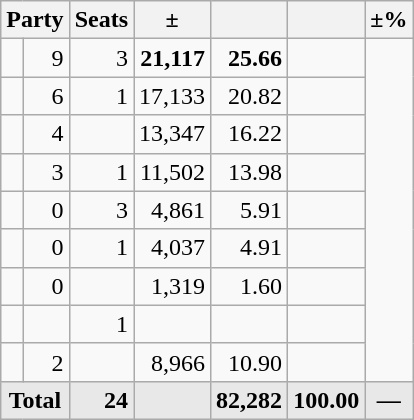<table class=wikitable>
<tr>
<th colspan=2 align=center>Party</th>
<th valign=top>Seats</th>
<th valign=top>±</th>
<th valign=top></th>
<th valign=top></th>
<th valign=top>±%</th>
</tr>
<tr>
<td></td>
<td align=right>9</td>
<td align=right>3</td>
<td align=right><strong>21,117</strong></td>
<td align=right><strong>25.66</strong></td>
<td align=right></td>
</tr>
<tr>
<td></td>
<td align=right>6</td>
<td align=right>1</td>
<td align=right>17,133</td>
<td align=right>20.82</td>
<td align=right></td>
</tr>
<tr>
<td></td>
<td align=right>4</td>
<td align=right></td>
<td align=right>13,347</td>
<td align=right>16.22</td>
<td align=right></td>
</tr>
<tr>
<td></td>
<td align=right>3</td>
<td align=right>1</td>
<td align=right>11,502</td>
<td align=right>13.98</td>
<td align=right></td>
</tr>
<tr>
<td></td>
<td align=right>0</td>
<td align=right>3</td>
<td align=right>4,861</td>
<td align=right>5.91</td>
<td align=right></td>
</tr>
<tr>
<td></td>
<td align=right>0</td>
<td align=right>1</td>
<td align=right>4,037</td>
<td align=right>4.91</td>
<td align=right></td>
</tr>
<tr>
<td></td>
<td align=right>0</td>
<td align=right></td>
<td align=right>1,319</td>
<td align=right>1.60</td>
<td align=right></td>
</tr>
<tr>
<td></td>
<td></td>
<td align=right>1</td>
<td></td>
<td></td>
<td align=right></td>
</tr>
<tr>
<td></td>
<td align=right>2</td>
<td align=right></td>
<td align=right>8,966</td>
<td align=right>10.90</td>
<td align=right></td>
</tr>
<tr style="font-weight:bold; background:rgb(232,232,232);">
<td colspan="2" align="center">Total</td>
<td align=right>24</td>
<td align=center></td>
<td align=right>82,282</td>
<td align=center>100.00</td>
<td align=center>—</td>
</tr>
</table>
